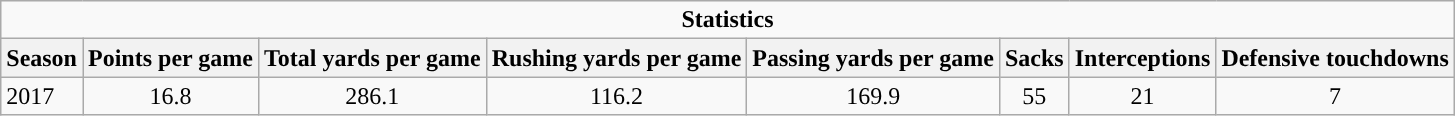<table class="wikitable">
<tr>
<td colspan="8" style="text-align:center; "><strong>Statistics</strong></td>
</tr>
<tr>
<th>Season</th>
<th>Points per game</th>
<th>Total yards per game</th>
<th>Rushing yards per game</th>
<th>Passing yards per game</th>
<th>Sacks</th>
<th>Interceptions</th>
<th>Defensive touchdowns</th>
</tr>
<tr>
<td 2017 Jacksonville Jaguars season>2017</td>
<td align=center>16.8</td>
<td align=center>286.1</td>
<td align=center>116.2</td>
<td align=center>169.9</td>
<td align=center>55</td>
<td align=center>21</td>
<td align=center>7</td>
</tr>
</table>
